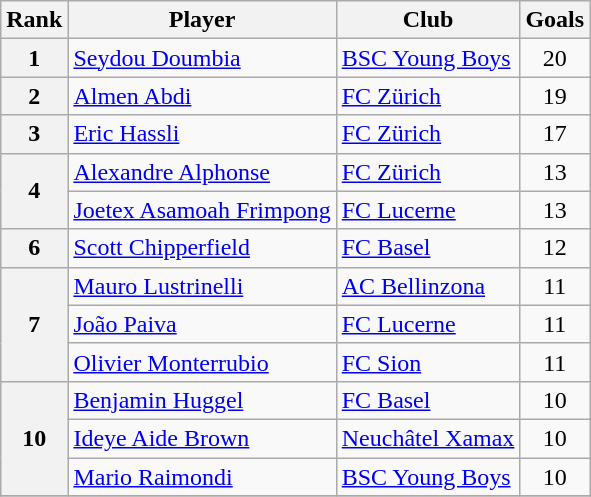<table class="wikitable" style="text-align:center">
<tr>
<th>Rank</th>
<th>Player</th>
<th>Club</th>
<th>Goals</th>
</tr>
<tr>
<th>1</th>
<td align="left"> <a href='#'>Seydou Doumbia</a></td>
<td align="left"><a href='#'>BSC Young Boys</a></td>
<td>20</td>
</tr>
<tr>
<th>2</th>
<td align="left"> <a href='#'>Almen Abdi</a></td>
<td align="left"><a href='#'>FC Zürich</a></td>
<td>19</td>
</tr>
<tr>
<th>3</th>
<td align="left"> <a href='#'>Eric Hassli</a></td>
<td align="left"><a href='#'>FC Zürich</a></td>
<td>17</td>
</tr>
<tr>
<th rowspan="2">4</th>
<td align="left"> <a href='#'>Alexandre Alphonse</a></td>
<td align="left"><a href='#'>FC Zürich</a></td>
<td>13</td>
</tr>
<tr>
<td align="left"> <a href='#'>Joetex Asamoah Frimpong</a></td>
<td align="left"><a href='#'>FC Lucerne</a></td>
<td>13</td>
</tr>
<tr>
<th>6</th>
<td align="left"> <a href='#'>Scott Chipperfield</a></td>
<td align="left"><a href='#'>FC Basel</a></td>
<td>12</td>
</tr>
<tr>
<th rowspan="3">7</th>
<td align="left"> <a href='#'>Mauro Lustrinelli</a></td>
<td align="left"><a href='#'>AC Bellinzona</a></td>
<td>11</td>
</tr>
<tr>
<td align="left"> <a href='#'>João Paiva</a></td>
<td align="left"><a href='#'>FC Lucerne</a></td>
<td>11</td>
</tr>
<tr>
<td align="left"> <a href='#'>Olivier Monterrubio</a></td>
<td align="left"><a href='#'>FC Sion</a></td>
<td>11</td>
</tr>
<tr>
<th rowspan="3">10</th>
<td align="left"> <a href='#'>Benjamin Huggel</a></td>
<td align="left"><a href='#'>FC Basel</a></td>
<td>10</td>
</tr>
<tr>
<td align="left"> <a href='#'>Ideye Aide Brown</a></td>
<td align="left"><a href='#'>Neuchâtel Xamax</a></td>
<td>10</td>
</tr>
<tr>
<td align="left"> <a href='#'>Mario Raimondi</a></td>
<td align="left"><a href='#'>BSC Young Boys</a></td>
<td>10</td>
</tr>
<tr>
</tr>
</table>
